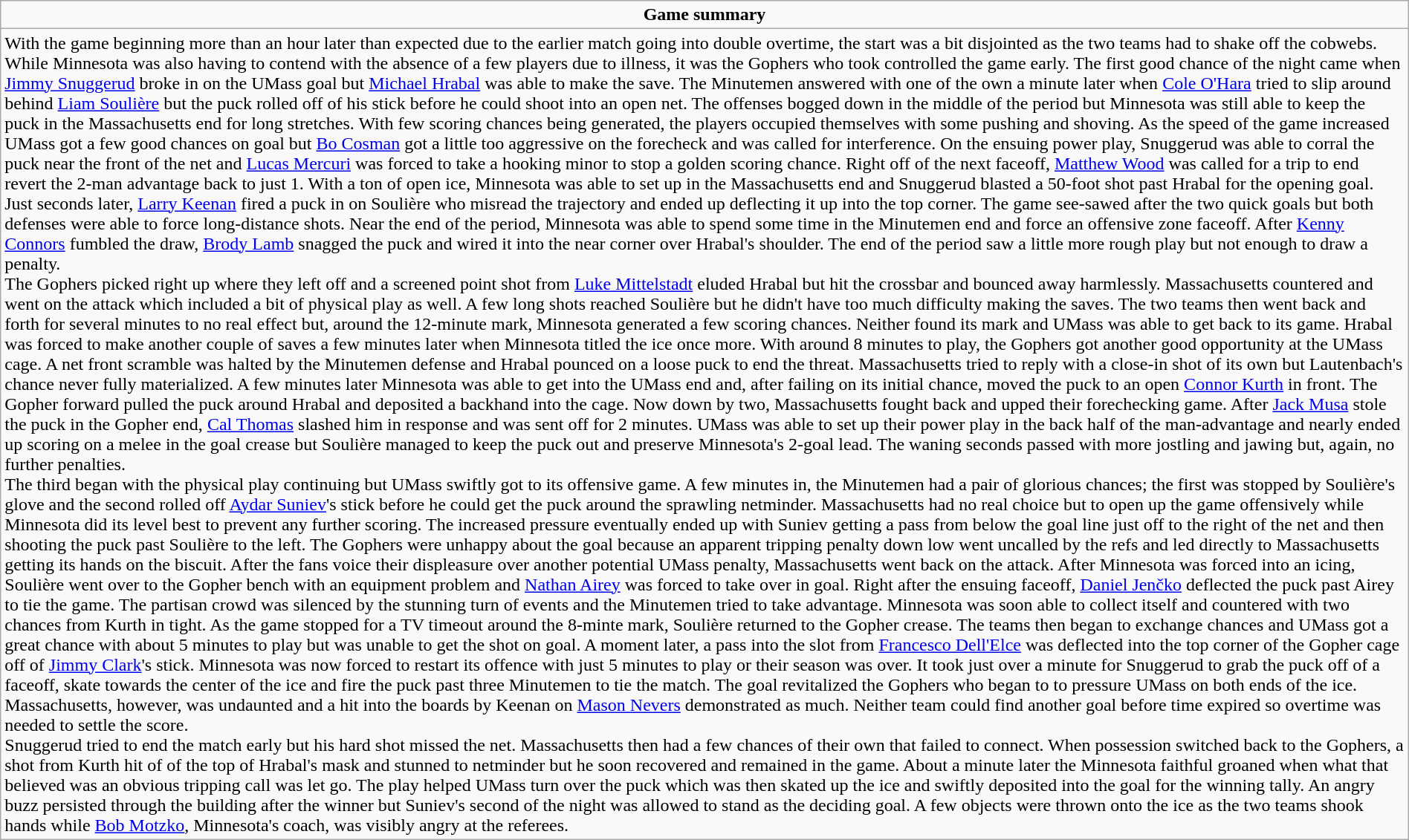<table role="presentation" class="wikitable mw-collapsible autocollapse" width=100%>
<tr>
<td align=center><strong>Game summary</strong></td>
</tr>
<tr>
<td>With the game beginning more than an hour later than expected due to the earlier match going into double overtime, the start was a bit disjointed as the two teams had to shake off the cobwebs. While Minnesota was also having to contend with the absence of a few players due to illness, it was the Gophers who took controlled the game early. The first good chance of the night came when <a href='#'>Jimmy Snuggerud</a> broke in on the UMass goal but <a href='#'>Michael Hrabal</a> was able to make the save. The Minutemen answered with one of the own a minute later when <a href='#'>Cole O'Hara</a> tried to slip around behind <a href='#'>Liam Soulière</a> but the puck rolled off of his stick before he could shoot into an open net. The offenses bogged down in the middle of the period but Minnesota was still able to keep the puck in the Massachusetts end for long stretches. With few scoring chances being generated, the players occupied themselves with some pushing and shoving. As the speed of the game increased UMass got a few good chances on goal but <a href='#'>Bo Cosman</a> got a little too aggressive on the forecheck and was called for interference. On the ensuing power play, Snuggerud was able to corral the puck near the front of the net and <a href='#'>Lucas Mercuri</a> was forced to take a hooking minor to stop a golden scoring chance. Right off of the next faceoff, <a href='#'>Matthew Wood</a> was called for a trip to end revert the 2-man advantage back to just 1. With a ton of open ice, Minnesota was able to set up in the Massachusetts end and Snuggerud blasted a 50-foot shot past Hrabal for the opening goal. Just seconds later, <a href='#'>Larry Keenan</a> fired a puck in on Soulière who misread the trajectory and ended up deflecting it up into the top corner. The game see-sawed after the two quick goals but both defenses were able to force long-distance shots. Near the end of the period, Minnesota was able to spend some time in the Minutemen end and force an offensive zone faceoff. After <a href='#'>Kenny Connors</a> fumbled the draw, <a href='#'>Brody Lamb</a> snagged the puck and wired it into the near corner over Hrabal's shoulder. The end of the period saw a little more rough play but not enough to draw a penalty.<br>The Gophers picked right up where they left off and a screened point shot from <a href='#'>Luke Mittelstadt</a> eluded Hrabal but hit the crossbar and bounced away harmlessly. Massachusetts countered and went on the attack which included a bit of physical play as well. A few long shots reached Soulière but he didn't have too much difficulty making the saves. The two teams then went back and forth for several minutes to no real effect but, around the 12-minute mark, Minnesota generated a few scoring chances. Neither found its mark and UMass was able to get back to its game. Hrabal was forced to make another couple of saves a few minutes later when Minnesota titled the ice once more. With around 8 minutes to play, the Gophers got another good opportunity at the UMass cage. A net front scramble was halted by the Minutemen defense and Hrabal pounced on a loose puck to end the threat. Massachusetts tried to reply with a close-in shot of its own but Lautenbach's chance never fully materialized. A few minutes later Minnesota was able to get into the UMass end and, after failing on its initial chance, moved the puck to an open <a href='#'>Connor Kurth</a> in front. The Gopher forward pulled the puck around Hrabal and deposited a backhand into the cage. Now down by two, Massachusetts fought back and upped their forechecking game. After <a href='#'>Jack Musa</a> stole the puck in the Gopher end, <a href='#'>Cal Thomas</a> slashed him in response and was sent off for 2 minutes. UMass was able to set up their power play in the back half of the man-advantage and nearly ended up scoring on a melee in the goal crease but Soulière managed to keep the puck out and preserve Minnesota's 2-goal lead. The waning seconds passed with more jostling and jawing but, again, no further penalties.<br>The third began with the physical play continuing but UMass swiftly got to its offensive game. A few minutes in, the Minutemen had a pair of glorious chances; the first was stopped by Soulière's glove and the second rolled off <a href='#'>Aydar Suniev</a>'s stick before he could get the puck around the sprawling netminder. Massachusetts had no real choice but to open up the game offensively while Minnesota did its level best to prevent any further scoring. The increased pressure eventually ended up with Suniev getting a pass from below the goal line just off to the right of the net and then shooting the puck past Soulière to the left. The Gophers were unhappy about the goal because an apparent tripping penalty down low went uncalled by the refs and led directly to Massachusetts getting its hands on the biscuit. After the fans voice their displeasure over another potential UMass penalty, Massachusetts went back on the attack. After Minnesota was forced into an icing, Soulière went over to the Gopher bench with an equipment problem and <a href='#'>Nathan Airey</a> was forced to take over in goal. Right after the ensuing faceoff, <a href='#'>Daniel Jenčko</a> deflected the puck past Airey to tie the game. The partisan crowd was silenced by the stunning turn of events and the Minutemen tried to take advantage. Minnesota was soon able to collect itself and countered with two chances from Kurth in tight. As the game stopped for a TV timeout around the 8-minte mark, Soulière returned to the Gopher crease. The teams then began to exchange chances and UMass got a great chance with about 5 minutes to play but was unable to get the shot on goal. A moment later, a pass into the slot from <a href='#'>Francesco Dell'Elce</a> was deflected into the top corner of the Gopher cage off of <a href='#'>Jimmy Clark</a>'s stick. Minnesota was now forced to restart its offence with just 5 minutes to play or their season was over. It took just over a minute for Snuggerud to grab the puck off of a faceoff, skate towards the center of the ice and fire the puck past three Minutemen to tie the match. The goal revitalized the Gophers who began to to pressure UMass on both ends of the ice. Massachusetts, however, was undaunted and a hit into the boards by Keenan on <a href='#'>Mason Nevers</a> demonstrated as much. Neither team could find another goal before time expired so overtime was needed to settle the score.<br>Snuggerud tried to end the match early but his hard shot missed the net. Massachusetts then had a few chances of their own that failed to connect. When possession switched back to the Gophers, a shot from Kurth hit of of the top of Hrabal's mask and stunned to netminder but he soon recovered and remained in the game. About a minute later the Minnesota faithful groaned when what that believed was an obvious tripping call was let go. The play helped UMass turn over the puck which was then skated up the ice and swiftly deposited into the goal for the winning tally. An angry buzz persisted through the building after the winner but Suniev's second of the night was allowed to stand as the deciding goal. A few objects were thrown onto the ice as the two teams shook hands while <a href='#'>Bob Motzko</a>, Minnesota's coach, was visibly angry at the referees.</td>
</tr>
</table>
